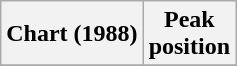<table class="wikitable sortable plainrowheaders" style="text-align:center">
<tr>
<th>Chart (1988)</th>
<th>Peak<br>position</th>
</tr>
<tr>
</tr>
</table>
